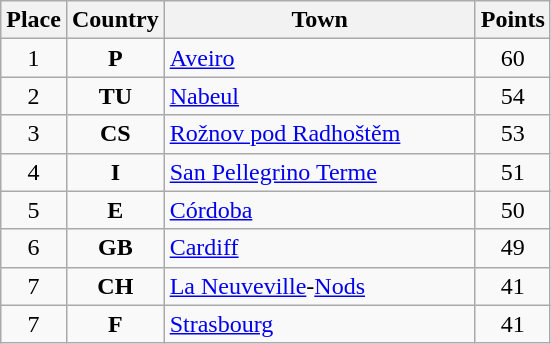<table class="wikitable" style="text-align;">
<tr>
<th width="25">Place</th>
<th width="25">Country</th>
<th width="200">Town</th>
<th width="25">Points</th>
</tr>
<tr>
<td align="center">1</td>
<td align="center"><strong>P</strong></td>
<td align="left"><a href='#'>Aveiro</a></td>
<td align="center">60</td>
</tr>
<tr>
<td align="center">2</td>
<td align="center"><strong>TU</strong></td>
<td align="left"><a href='#'>Nabeul</a></td>
<td align="center">54</td>
</tr>
<tr>
<td align="center">3</td>
<td align="center"><strong>CS</strong></td>
<td align="left"><a href='#'>Rožnov pod Radhoštěm</a></td>
<td align="center">53</td>
</tr>
<tr>
<td align="center">4</td>
<td align="center"><strong>I</strong></td>
<td align="left"><a href='#'>San Pellegrino Terme</a></td>
<td align="center">51</td>
</tr>
<tr>
<td align="center">5</td>
<td align="center"><strong>E</strong></td>
<td align="left"><a href='#'>Córdoba</a></td>
<td align="center">50</td>
</tr>
<tr>
<td align="center">6</td>
<td align="center"><strong>GB</strong></td>
<td align="left"><a href='#'>Cardiff</a></td>
<td align="center">49</td>
</tr>
<tr>
<td align="center">7</td>
<td align="center"><strong>CH</strong></td>
<td align="left"><a href='#'>La Neuveville</a>-<a href='#'>Nods</a></td>
<td align="center">41</td>
</tr>
<tr>
<td align="center">7</td>
<td align="center"><strong>F</strong></td>
<td align="left"><a href='#'>Strasbourg</a></td>
<td align="center">41</td>
</tr>
</table>
